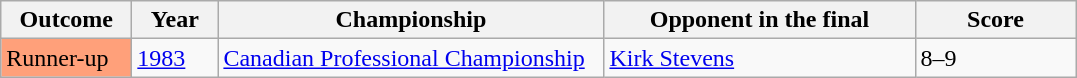<table class="sortable wikitable">
<tr>
<th width="80">Outcome</th>
<th width="50">Year</th>
<th width="250">Championship</th>
<th width="200">Opponent in the final</th>
<th width="100">Score</th>
</tr>
<tr>
<td style="background:#ffa07a;">Runner-up</td>
<td><a href='#'>1983</a></td>
<td><a href='#'>Canadian Professional Championship</a></td>
<td> <a href='#'>Kirk Stevens</a></td>
<td>8–9</td>
</tr>
</table>
